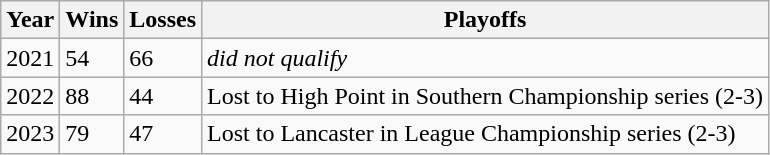<table class="wikitable">
<tr>
<th>Year</th>
<th>Wins</th>
<th>Losses</th>
<th>Playoffs</th>
</tr>
<tr>
<td>2021</td>
<td>54</td>
<td>66</td>
<td><em>did not qualify</em></td>
</tr>
<tr>
<td>2022</td>
<td>88</td>
<td>44</td>
<td>Lost to High Point in Southern Championship series (2-3)</td>
</tr>
<tr>
<td>2023</td>
<td>79</td>
<td>47</td>
<td>Lost to Lancaster in League Championship series (2-3)</td>
</tr>
</table>
